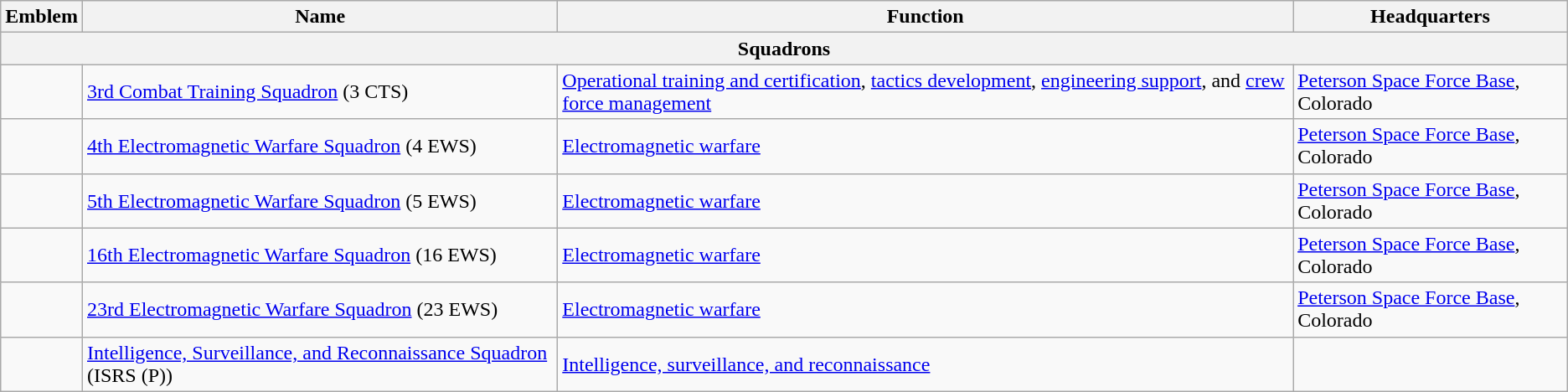<table class="wikitable">
<tr>
<th>Emblem</th>
<th>Name</th>
<th>Function</th>
<th>Headquarters</th>
</tr>
<tr>
<th colspan=5>Squadrons</th>
</tr>
<tr>
<td></td>
<td><a href='#'>3rd Combat Training Squadron</a> (3 CTS)</td>
<td><a href='#'>Operational training and certification</a>, <a href='#'>tactics development</a>, <a href='#'>engineering support</a>, and <a href='#'>crew force management</a></td>
<td><a href='#'>Peterson Space Force Base</a>, Colorado</td>
</tr>
<tr>
<td></td>
<td><a href='#'>4th Electromagnetic Warfare Squadron</a> (4 EWS)</td>
<td><a href='#'>Electromagnetic warfare</a></td>
<td><a href='#'>Peterson Space Force Base</a>, Colorado</td>
</tr>
<tr>
<td></td>
<td><a href='#'>5th Electromagnetic Warfare Squadron</a> (5 EWS)</td>
<td><a href='#'>Electromagnetic warfare</a></td>
<td><a href='#'>Peterson Space Force Base</a>, Colorado</td>
</tr>
<tr>
<td></td>
<td><a href='#'>16th Electromagnetic Warfare Squadron</a> (16 EWS)</td>
<td><a href='#'>Electromagnetic warfare</a></td>
<td><a href='#'>Peterson Space Force Base</a>, Colorado</td>
</tr>
<tr>
<td></td>
<td><a href='#'>23rd Electromagnetic Warfare Squadron</a> (23 EWS)</td>
<td><a href='#'>Electromagnetic warfare</a></td>
<td><a href='#'>Peterson Space Force Base</a>, Colorado</td>
</tr>
<tr>
<td></td>
<td><a href='#'>Intelligence, Surveillance, and Reconnaissance Squadron</a> (ISRS (P))</td>
<td><a href='#'>Intelligence, surveillance, and reconnaissance</a></td>
<td></td>
</tr>
</table>
